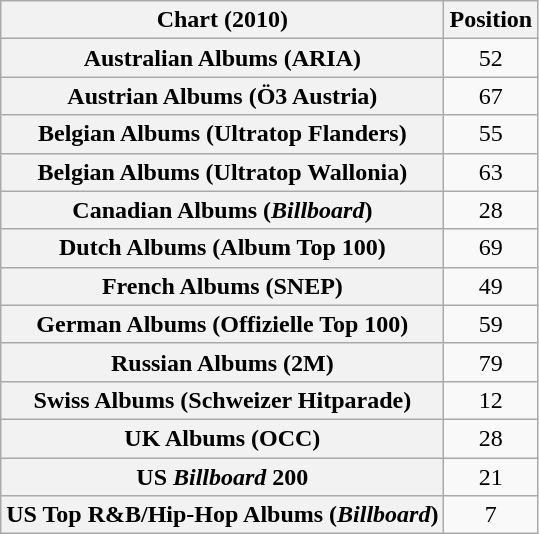<table class="wikitable plainrowheaders sortable">
<tr>
<th scope="col">Chart (2010)</th>
<th scope="col">Position</th>
</tr>
<tr>
<th scope="row">Australian Albums (ARIA)</th>
<td style="text-align:center;">52</td>
</tr>
<tr>
<th scope="row">Austrian Albums (Ö3 Austria)</th>
<td style="text-align:center;">67</td>
</tr>
<tr>
<th scope="row">Belgian Albums (Ultratop Flanders)</th>
<td style="text-align:center;">55</td>
</tr>
<tr>
<th scope="row">Belgian Albums (Ultratop Wallonia)</th>
<td style="text-align:center;">63</td>
</tr>
<tr>
<th scope="row">Canadian Albums (<em>Billboard</em>)</th>
<td style="text-align:center;">28</td>
</tr>
<tr>
<th scope="row">Dutch Albums (Album Top 100)</th>
<td style="text-align:center;">69</td>
</tr>
<tr>
<th scope="row">French Albums (SNEP)</th>
<td style="text-align:center;">49</td>
</tr>
<tr>
<th scope="row">German Albums (Offizielle Top 100)</th>
<td align="center">59</td>
</tr>
<tr>
<th scope="row">Russian Albums (2M)</th>
<td style="text-align:center;">79</td>
</tr>
<tr>
<th scope="row">Swiss Albums (Schweizer Hitparade)</th>
<td style="text-align:center;">12</td>
</tr>
<tr>
<th scope="row">UK Albums (OCC)</th>
<td style="text-align:center;">28</td>
</tr>
<tr>
<th scope="row">US <em>Billboard</em> 200</th>
<td style="text-align:center;">21</td>
</tr>
<tr>
<th scope="row">US Top R&B/Hip-Hop Albums (<em>Billboard</em>)</th>
<td style="text-align:center;">7</td>
</tr>
</table>
